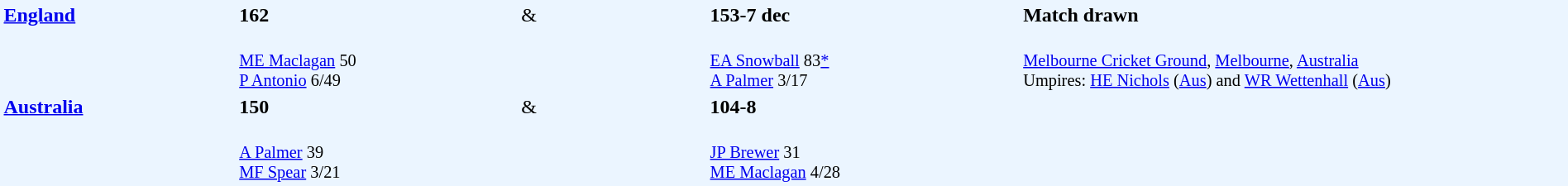<table width="100%" style="background: #EBF5FF">
<tr>
<td width="15%" valign="top" rowspan="2"> <strong><a href='#'>England</a></strong></td>
<td width="18%"><strong>162</strong></td>
<td width="12%">&</td>
<td width="20%"><strong>153-7 dec</strong></td>
<td width="35%"><strong>Match drawn</strong></td>
</tr>
<tr>
<td style="font-size: 85%;" valign="top"><br><a href='#'>ME Maclagan</a> 50<br>
<a href='#'>P Antonio</a> 6/49</td>
<td></td>
<td style="font-size: 85%;"><br><a href='#'>EA Snowball</a> 83<a href='#'>*</a><br>
<a href='#'>A Palmer</a> 3/17</td>
<td valign="top" style="font-size: 85%;" rowspan="3"><br><a href='#'>Melbourne Cricket Ground</a>, <a href='#'>Melbourne</a>, <a href='#'>Australia</a><br>
Umpires: <a href='#'>HE Nichols</a> (<a href='#'>Aus</a>) and <a href='#'>WR Wettenhall</a> (<a href='#'>Aus</a>)<br></td>
</tr>
<tr>
<td valign="top" rowspan="2"> <strong><a href='#'>Australia</a></strong></td>
<td><strong>150</strong></td>
<td>&</td>
<td><strong>104-8</strong></td>
</tr>
<tr>
<td style="font-size: 85%;"><br><a href='#'>A Palmer</a> 39<br>
<a href='#'>MF Spear</a> 3/21</td>
<td></td>
<td valign="top" style="font-size: 85%;"><br><a href='#'>JP Brewer</a> 31<br>
<a href='#'>ME Maclagan</a> 4/28</td>
</tr>
</table>
